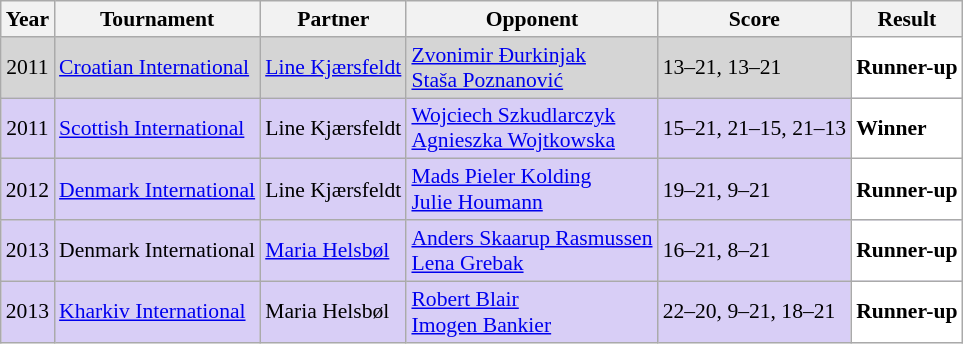<table class="sortable wikitable" style="font-size: 90%;">
<tr>
<th>Year</th>
<th>Tournament</th>
<th>Partner</th>
<th>Opponent</th>
<th>Score</th>
<th>Result</th>
</tr>
<tr style="background:#D5D5D5">
<td align="center">2011</td>
<td align="left"><a href='#'>Croatian International</a></td>
<td align="left"> <a href='#'>Line Kjærsfeldt</a></td>
<td align="left"> <a href='#'>Zvonimir Đurkinjak</a><br> <a href='#'>Staša Poznanović</a></td>
<td align="left">13–21, 13–21</td>
<td style="text-align:left; background:white"> <strong>Runner-up</strong></td>
</tr>
<tr style="background:#D8CEF6">
<td align="center">2011</td>
<td align="left"><a href='#'>Scottish International</a></td>
<td align="left"> Line Kjærsfeldt</td>
<td align="left"> <a href='#'>Wojciech Szkudlarczyk</a><br> <a href='#'>Agnieszka Wojtkowska</a></td>
<td align="left">15–21, 21–15, 21–13</td>
<td style="text-align:left; background:white"> <strong>Winner</strong></td>
</tr>
<tr style="background:#D8CEF6">
<td align="center">2012</td>
<td align="left"><a href='#'>Denmark International</a></td>
<td align="left"> Line Kjærsfeldt</td>
<td align="left"> <a href='#'>Mads Pieler Kolding</a><br> <a href='#'>Julie Houmann</a></td>
<td align="left">19–21, 9–21</td>
<td style="text-align:left; background:white"> <strong>Runner-up</strong></td>
</tr>
<tr style="background:#D8CEF6">
<td align="center">2013</td>
<td align="left">Denmark International</td>
<td align="left"> <a href='#'>Maria Helsbøl</a></td>
<td align="left"> <a href='#'>Anders Skaarup Rasmussen</a><br> <a href='#'>Lena Grebak</a></td>
<td align="left">16–21, 8–21</td>
<td style="text-align:left; background:white"> <strong>Runner-up</strong></td>
</tr>
<tr style="background:#D8CEF6">
<td align="center">2013</td>
<td align="left"><a href='#'>Kharkiv International</a></td>
<td align="left"> Maria Helsbøl</td>
<td align="left"> <a href='#'>Robert Blair</a><br> <a href='#'>Imogen Bankier</a></td>
<td align="left">22–20, 9–21, 18–21</td>
<td style="text-align:left; background:white"> <strong>Runner-up</strong></td>
</tr>
</table>
